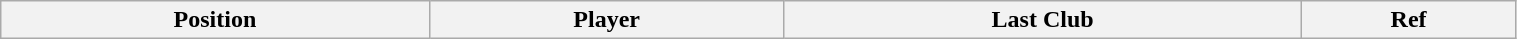<table class="wikitable sortable" style="width:80%; text-align:center; font-size:100%; text-align:left;">
<tr>
<th>Position</th>
<th>Player</th>
<th>Last Club</th>
<th>Ref</th>
</tr>
</table>
